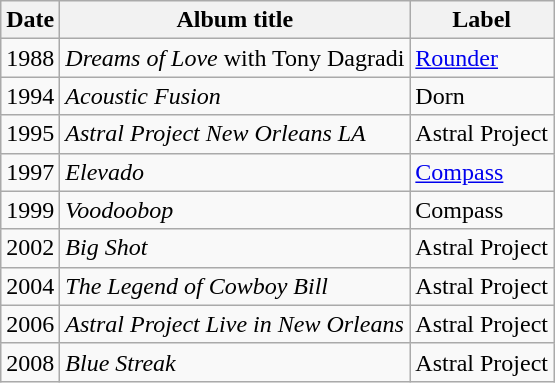<table class="wikitable sortable" border="1">
<tr>
<th scope="col">Date</th>
<th scope="col">Album title</th>
<th scope="col">Label</th>
</tr>
<tr>
<td>1988</td>
<td><em>Dreams of Love</em> with Tony Dagradi</td>
<td><a href='#'>Rounder</a></td>
</tr>
<tr>
<td>1994</td>
<td><em>Acoustic Fusion</em></td>
<td>Dorn</td>
</tr>
<tr>
<td>1995</td>
<td><em>Astral Project New Orleans LA</em></td>
<td>Astral Project</td>
</tr>
<tr>
<td>1997</td>
<td><em>Elevado</em></td>
<td><a href='#'>Compass</a></td>
</tr>
<tr>
<td>1999</td>
<td><em>Voodoobop</em></td>
<td>Compass</td>
</tr>
<tr>
<td>2002</td>
<td><em>Big Shot</em></td>
<td>Astral Project</td>
</tr>
<tr>
<td>2004</td>
<td><em>The Legend of Cowboy Bill</em></td>
<td>Astral Project</td>
</tr>
<tr>
<td>2006</td>
<td><em>Astral Project Live in New Orleans</em></td>
<td>Astral Project</td>
</tr>
<tr>
<td>2008</td>
<td><em>Blue Streak</em></td>
<td>Astral Project</td>
</tr>
</table>
